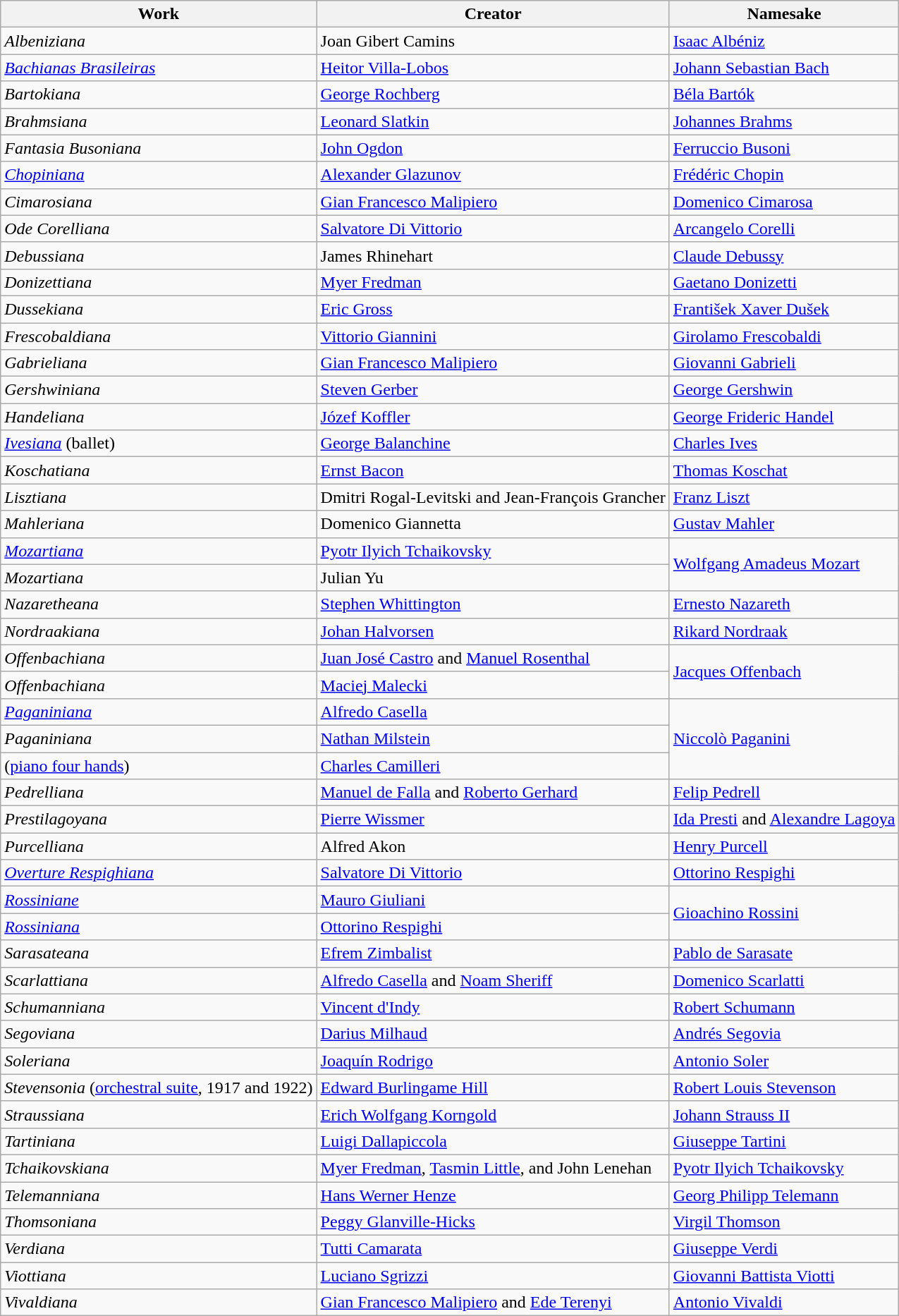<table class="wikitable">
<tr>
<th>Work</th>
<th>Creator</th>
<th>Namesake</th>
</tr>
<tr>
<td><em>Albeniziana</em></td>
<td>Joan Gibert Camins</td>
<td><a href='#'>Isaac Albéniz</a></td>
</tr>
<tr>
<td><em><a href='#'>Bachianas Brasileiras</a></em></td>
<td><a href='#'>Heitor Villa-Lobos</a></td>
<td><a href='#'>Johann Sebastian Bach</a></td>
</tr>
<tr>
<td><em>Bartokiana</em></td>
<td><a href='#'>George Rochberg</a></td>
<td><a href='#'>Béla Bartók</a></td>
</tr>
<tr>
<td><em>Brahmsiana</em></td>
<td><a href='#'>Leonard Slatkin</a></td>
<td><a href='#'>Johannes Brahms</a></td>
</tr>
<tr>
<td><em>Fantasia Busoniana</em></td>
<td><a href='#'>John Ogdon</a></td>
<td><a href='#'>Ferruccio Busoni</a></td>
</tr>
<tr>
<td><em><a href='#'>Chopiniana</a></em></td>
<td><a href='#'>Alexander Glazunov</a></td>
<td><a href='#'>Frédéric Chopin</a></td>
</tr>
<tr>
<td><em>Cimarosiana</em></td>
<td><a href='#'>Gian Francesco Malipiero</a></td>
<td><a href='#'>Domenico Cimarosa</a></td>
</tr>
<tr>
<td><em>Ode Corelliana</em></td>
<td><a href='#'>Salvatore Di Vittorio</a></td>
<td><a href='#'>Arcangelo Corelli</a></td>
</tr>
<tr>
<td><em>Debussiana</em></td>
<td>James Rhinehart</td>
<td><a href='#'>Claude Debussy</a></td>
</tr>
<tr>
<td><em>Donizettiana</em></td>
<td><a href='#'>Myer Fredman</a></td>
<td><a href='#'>Gaetano Donizetti</a></td>
</tr>
<tr>
<td><em>Dussekiana</em></td>
<td><a href='#'>Eric Gross</a></td>
<td><a href='#'>František Xaver Dušek</a></td>
</tr>
<tr>
<td><em>Frescobaldiana</em></td>
<td><a href='#'>Vittorio Giannini</a></td>
<td><a href='#'>Girolamo Frescobaldi</a></td>
</tr>
<tr>
<td><em>Gabrieliana</em></td>
<td><a href='#'>Gian Francesco Malipiero</a></td>
<td><a href='#'>Giovanni Gabrieli</a></td>
</tr>
<tr>
<td><em>Gershwiniana</em></td>
<td><a href='#'>Steven Gerber</a></td>
<td><a href='#'>George Gershwin</a></td>
</tr>
<tr>
<td><em>Handeliana</em></td>
<td><a href='#'>Józef Koffler</a></td>
<td><a href='#'>George Frideric Handel</a></td>
</tr>
<tr>
<td><em><a href='#'>Ivesiana</a></em> (ballet)</td>
<td><a href='#'>George Balanchine</a></td>
<td><a href='#'>Charles Ives</a></td>
</tr>
<tr>
<td><em>Koschatiana</em></td>
<td><a href='#'>Ernst Bacon</a></td>
<td><a href='#'>Thomas Koschat</a></td>
</tr>
<tr>
<td><em>Lisztiana</em></td>
<td>Dmitri Rogal-Levitski and Jean-François Grancher</td>
<td><a href='#'>Franz Liszt</a></td>
</tr>
<tr>
<td><em>Mahleriana</em></td>
<td>Domenico Giannetta</td>
<td><a href='#'>Gustav Mahler</a></td>
</tr>
<tr>
<td><em><a href='#'>Mozartiana</a></em></td>
<td><a href='#'>Pyotr Ilyich Tchaikovsky</a></td>
<td rowspan="2"><a href='#'>Wolfgang Amadeus Mozart</a></td>
</tr>
<tr>
<td><em>Mozartiana</em></td>
<td>Julian Yu</td>
</tr>
<tr>
<td><em>Nazaretheana</em></td>
<td><a href='#'>Stephen Whittington</a></td>
<td><a href='#'>Ernesto Nazareth</a></td>
</tr>
<tr>
<td><em>Nordraakiana</em></td>
<td><a href='#'>Johan Halvorsen</a></td>
<td><a href='#'>Rikard Nordraak</a></td>
</tr>
<tr>
<td><em>Offenbachiana</em></td>
<td><a href='#'>Juan José Castro</a> and <a href='#'>Manuel Rosenthal</a></td>
<td rowspan="2"><a href='#'>Jacques Offenbach</a></td>
</tr>
<tr>
<td><em>Offenbachiana</em></td>
<td><a href='#'>Maciej Malecki</a></td>
</tr>
<tr>
<td><em><a href='#'>Paganiniana</a></em></td>
<td><a href='#'>Alfredo Casella</a></td>
<td rowspan="3"><a href='#'>Niccolò Paganini</a></td>
</tr>
<tr>
<td><em>Paganiniana</em></td>
<td><a href='#'>Nathan Milstein</a></td>
</tr>
<tr>
<td> (<a href='#'>piano four hands</a>)</td>
<td><a href='#'>Charles Camilleri</a></td>
</tr>
<tr>
<td><em>Pedrelliana</em></td>
<td><a href='#'>Manuel de Falla</a> and <a href='#'>Roberto Gerhard</a></td>
<td><a href='#'>Felip Pedrell</a></td>
</tr>
<tr>
<td><em>Prestilagoyana</em></td>
<td><a href='#'>Pierre Wissmer</a></td>
<td><a href='#'>Ida Presti</a> and <a href='#'>Alexandre Lagoya</a></td>
</tr>
<tr>
<td><em>Purcelliana</em></td>
<td>Alfred Akon</td>
<td><a href='#'>Henry Purcell</a></td>
</tr>
<tr>
<td><em><a href='#'>Overture Respighiana</a></em></td>
<td><a href='#'>Salvatore Di Vittorio</a></td>
<td><a href='#'>Ottorino Respighi</a></td>
</tr>
<tr>
<td><a href='#'><em>Rossiniane</em></a></td>
<td><a href='#'>Mauro Giuliani</a></td>
<td rowspan="2"><a href='#'>Gioachino Rossini</a></td>
</tr>
<tr>
<td><em><a href='#'>Rossiniana</a></em></td>
<td><a href='#'>Ottorino Respighi</a></td>
</tr>
<tr>
<td><em>Sarasateana</em></td>
<td><a href='#'>Efrem Zimbalist</a></td>
<td><a href='#'>Pablo de Sarasate</a></td>
</tr>
<tr>
<td><em>Scarlattiana</em></td>
<td><a href='#'>Alfredo Casella</a> and <a href='#'>Noam Sheriff</a></td>
<td><a href='#'>Domenico Scarlatti</a></td>
</tr>
<tr>
<td><em>Schumanniana</em></td>
<td><a href='#'>Vincent d'Indy</a></td>
<td><a href='#'>Robert Schumann</a></td>
</tr>
<tr>
<td><em>Segoviana</em></td>
<td><a href='#'>Darius Milhaud</a></td>
<td><a href='#'>Andrés Segovia</a></td>
</tr>
<tr>
<td><em>Soleriana</em></td>
<td><a href='#'>Joaquín Rodrigo</a></td>
<td><a href='#'>Antonio Soler</a></td>
</tr>
<tr>
<td><em>Stevensonia</em> (<a href='#'>orchestral suite</a>, 1917 and 1922)</td>
<td><a href='#'>Edward Burlingame Hill</a></td>
<td><a href='#'>Robert Louis Stevenson</a></td>
</tr>
<tr>
<td><em>Straussiana</em></td>
<td><a href='#'>Erich Wolfgang Korngold</a></td>
<td><a href='#'>Johann Strauss II</a></td>
</tr>
<tr>
<td><em>Tartiniana</em></td>
<td><a href='#'>Luigi Dallapiccola</a></td>
<td><a href='#'>Giuseppe Tartini</a></td>
</tr>
<tr>
<td><em>Tchaikovskiana</em></td>
<td><a href='#'>Myer Fredman</a>, <a href='#'>Tasmin Little</a>, and John Lenehan</td>
<td><a href='#'>Pyotr Ilyich Tchaikovsky</a></td>
</tr>
<tr>
<td><em>Telemanniana</em></td>
<td><a href='#'>Hans Werner Henze</a></td>
<td><a href='#'>Georg Philipp Telemann</a></td>
</tr>
<tr>
<td><em>Thomsoniana</em></td>
<td><a href='#'>Peggy Glanville-Hicks</a></td>
<td><a href='#'>Virgil Thomson</a></td>
</tr>
<tr>
<td><em>Verdiana</em></td>
<td><a href='#'>Tutti Camarata</a></td>
<td><a href='#'>Giuseppe Verdi</a></td>
</tr>
<tr>
<td><em>Viottiana</em></td>
<td><a href='#'>Luciano Sgrizzi</a></td>
<td><a href='#'>Giovanni Battista Viotti</a></td>
</tr>
<tr>
<td><em>Vivaldiana</em></td>
<td><a href='#'>Gian Francesco Malipiero</a> and <a href='#'>Ede Terenyi</a></td>
<td><a href='#'>Antonio Vivaldi</a></td>
</tr>
</table>
